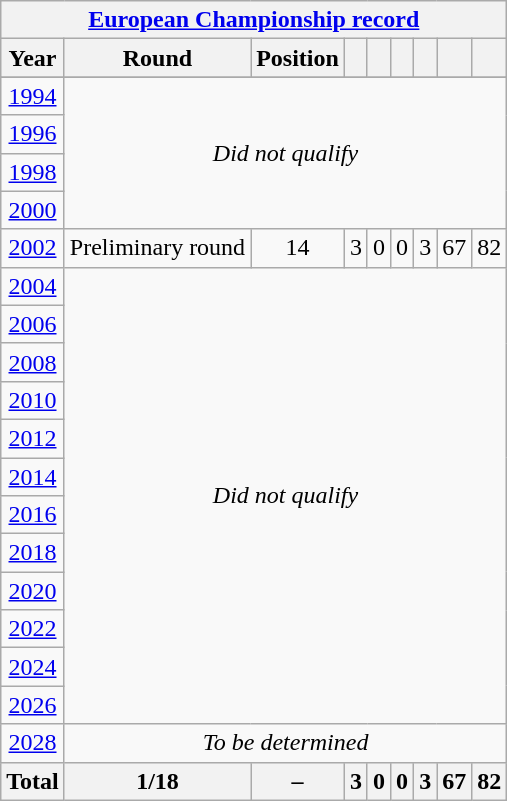<table class="wikitable" style="text-align: center;">
<tr>
<th colspan=9><a href='#'>European Championship record</a></th>
</tr>
<tr>
<th>Year</th>
<th>Round</th>
<th>Position</th>
<th></th>
<th></th>
<th></th>
<th></th>
<th></th>
<th></th>
</tr>
<tr>
</tr>
<tr>
<td> <a href='#'>1994</a></td>
<td colspan="8" rowspan="4"><em>Did not qualify</em></td>
</tr>
<tr>
<td> <a href='#'>1996</a></td>
</tr>
<tr>
<td> <a href='#'>1998</a></td>
</tr>
<tr>
<td> <a href='#'>2000</a></td>
</tr>
<tr>
<td> <a href='#'>2002</a></td>
<td>Preliminary round</td>
<td>14</td>
<td>3</td>
<td>0</td>
<td>0</td>
<td>3</td>
<td>67</td>
<td>82</td>
</tr>
<tr>
<td> <a href='#'>2004</a></td>
<td colspan="8" rowspan="12"><em>Did not qualify</em></td>
</tr>
<tr>
<td> <a href='#'>2006</a></td>
</tr>
<tr>
<td> <a href='#'>2008</a></td>
</tr>
<tr>
<td> <a href='#'>2010</a></td>
</tr>
<tr>
<td> <a href='#'>2012</a></td>
</tr>
<tr>
<td> <a href='#'>2014</a></td>
</tr>
<tr>
<td> <a href='#'>2016</a></td>
</tr>
<tr>
<td> <a href='#'>2018</a></td>
</tr>
<tr>
<td> <a href='#'>2020</a></td>
</tr>
<tr>
<td> <a href='#'>2022</a></td>
</tr>
<tr>
<td> <a href='#'>2024</a></td>
</tr>
<tr>
<td> <a href='#'>2026</a></td>
</tr>
<tr>
<td> <a href='#'>2028</a></td>
<td colspan="8"><em>To be determined</em></td>
</tr>
<tr>
<th>Total</th>
<th>1/18</th>
<th>–</th>
<th>3</th>
<th>0</th>
<th>0</th>
<th>3</th>
<th>67</th>
<th>82</th>
</tr>
</table>
